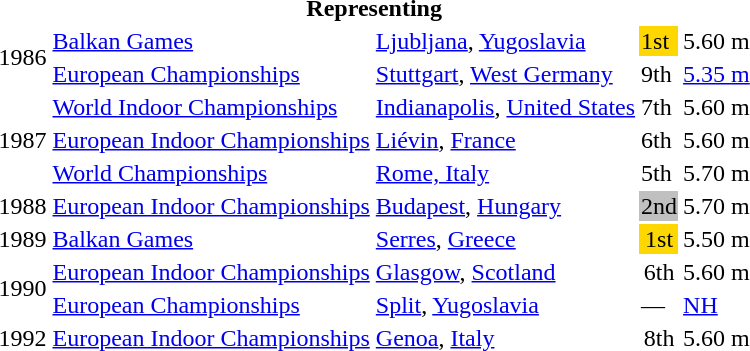<table>
<tr>
<th colspan="6">Representing </th>
</tr>
<tr>
<td rowspan=2>1986</td>
<td><a href='#'>Balkan Games</a></td>
<td><a href='#'>Ljubljana</a>, <a href='#'>Yugoslavia</a></td>
<td bgcolor=gold>1st</td>
<td>5.60 m</td>
</tr>
<tr>
<td><a href='#'>European Championships</a></td>
<td><a href='#'>Stuttgart</a>, <a href='#'>West Germany</a></td>
<td>9th</td>
<td><a href='#'>5.35 m</a></td>
</tr>
<tr>
<td rowspan=3>1987</td>
<td><a href='#'>World Indoor Championships</a></td>
<td><a href='#'>Indianapolis</a>, <a href='#'>United States</a></td>
<td>7th</td>
<td>5.60 m</td>
</tr>
<tr>
<td><a href='#'>European Indoor Championships</a></td>
<td><a href='#'>Liévin</a>, <a href='#'>France</a></td>
<td>6th</td>
<td>5.60 m </td>
</tr>
<tr>
<td><a href='#'>World Championships</a></td>
<td><a href='#'>Rome, Italy</a></td>
<td>5th</td>
<td>5.70 m</td>
</tr>
<tr>
<td>1988</td>
<td><a href='#'>European Indoor Championships</a></td>
<td><a href='#'>Budapest</a>, <a href='#'>Hungary</a></td>
<td bgcolor=silver align="center">2nd</td>
<td>5.70 m </td>
</tr>
<tr>
<td>1989</td>
<td><a href='#'>Balkan Games</a></td>
<td><a href='#'>Serres</a>, <a href='#'>Greece</a></td>
<td bgcolor=gold align="center">1st</td>
<td>5.50 m</td>
</tr>
<tr>
<td rowspan=2>1990</td>
<td><a href='#'>European Indoor Championships</a></td>
<td><a href='#'>Glasgow</a>, <a href='#'>Scotland</a></td>
<td align="center">6th</td>
<td>5.60 m </td>
</tr>
<tr>
<td><a href='#'>European Championships</a></td>
<td><a href='#'>Split</a>, <a href='#'>Yugoslavia</a></td>
<td>—</td>
<td><a href='#'>NH</a></td>
</tr>
<tr>
<td>1992</td>
<td><a href='#'>European Indoor Championships</a></td>
<td><a href='#'>Genoa</a>, <a href='#'>Italy</a></td>
<td align="center">8th</td>
<td>5.60 m  </td>
</tr>
</table>
